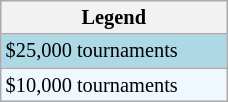<table class="wikitable" style="font-size:85%; width:12%;">
<tr>
<th>Legend</th>
</tr>
<tr style="background:lightblue;">
<td>$25,000 tournaments</td>
</tr>
<tr style="background:#f0f8ff;">
<td>$10,000 tournaments</td>
</tr>
</table>
